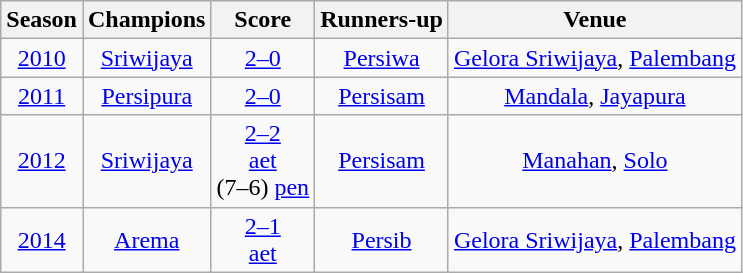<table class="wikitable" style="text-align: center;">
<tr>
<th>Season</th>
<th>Champions</th>
<th>Score</th>
<th>Runners-up</th>
<th>Venue</th>
</tr>
<tr>
<td><a href='#'>2010</a></td>
<td><a href='#'>Sriwijaya</a></td>
<td><a href='#'>2–0</a></td>
<td><a href='#'>Persiwa</a></td>
<td><a href='#'>Gelora Sriwijaya</a>, <a href='#'>Palembang</a></td>
</tr>
<tr>
<td><a href='#'>2011</a></td>
<td><a href='#'>Persipura</a></td>
<td><a href='#'>2–0</a></td>
<td><a href='#'>Persisam</a></td>
<td><a href='#'>Mandala</a>, <a href='#'>Jayapura</a></td>
</tr>
<tr>
<td><a href='#'>2012</a></td>
<td><a href='#'>Sriwijaya</a></td>
<td><a href='#'>2–2</a><br><a href='#'>aet</a><br>(7–6) <a href='#'>pen</a></td>
<td><a href='#'>Persisam</a></td>
<td><a href='#'>Manahan</a>, <a href='#'>Solo</a></td>
</tr>
<tr>
<td><a href='#'>2014</a></td>
<td><a href='#'>Arema</a></td>
<td><a href='#'>2–1</a><br><a href='#'>aet</a></td>
<td><a href='#'>Persib</a></td>
<td><a href='#'>Gelora Sriwijaya</a>, <a href='#'>Palembang</a></td>
</tr>
</table>
